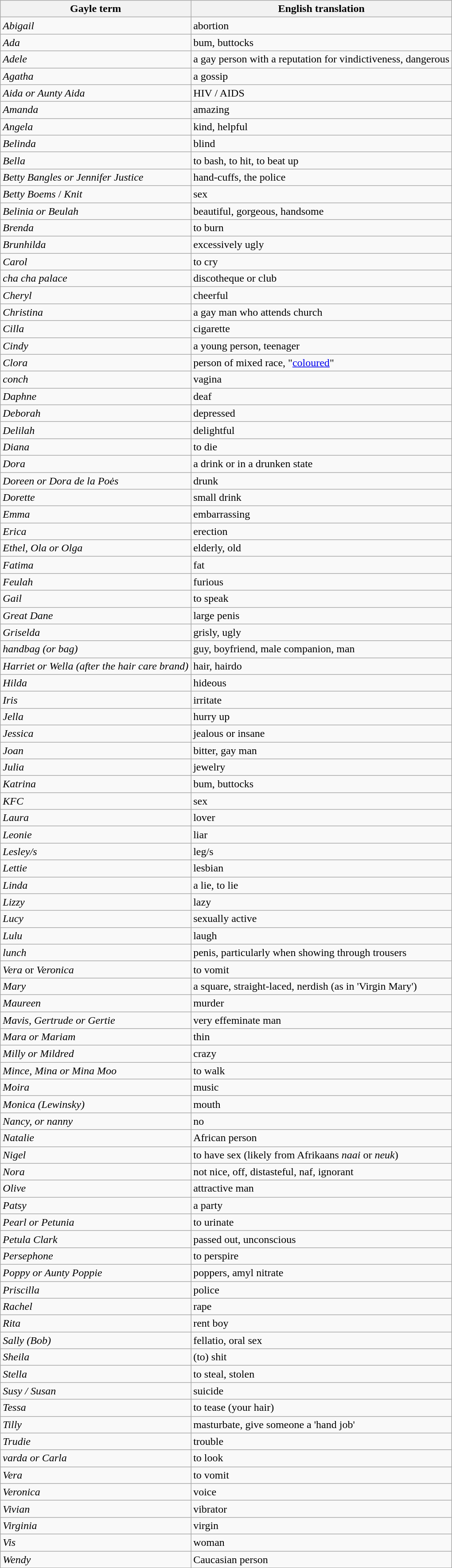<table class="wikitable">
<tr>
<th>Gayle term</th>
<th>English translation</th>
</tr>
<tr>
<td><em>Abigail</em></td>
<td>abortion</td>
</tr>
<tr>
<td><em>Ada</em></td>
<td>bum, buttocks</td>
</tr>
<tr>
<td><em>Adele</em></td>
<td>a gay person with a reputation for vindictiveness, dangerous</td>
</tr>
<tr>
<td><em>Agatha</em></td>
<td>a gossip</td>
</tr>
<tr>
<td><em>Aida or Aunty Aida</em></td>
<td>HIV / AIDS</td>
</tr>
<tr>
<td><em>Amanda</em></td>
<td>amazing</td>
</tr>
<tr>
<td><em>Angela</em></td>
<td>kind, helpful</td>
</tr>
<tr>
<td><em>Belinda</em></td>
<td>blind</td>
</tr>
<tr>
<td><em>Bella</em></td>
<td>to bash, to hit, to beat up</td>
</tr>
<tr>
<td><em>Betty Bangles or Jennifer Justice</em></td>
<td>hand-cuffs, the police</td>
</tr>
<tr>
<td><em>Betty Boems</em> / <em>Knit</em></td>
<td>sex</td>
</tr>
<tr>
<td><em>Belinia or Beulah</em></td>
<td>beautiful, gorgeous, handsome</td>
</tr>
<tr>
<td><em>Brenda</em></td>
<td>to burn</td>
</tr>
<tr>
<td><em>Brunhilda</em></td>
<td>excessively ugly</td>
</tr>
<tr>
<td><em>Carol</em></td>
<td>to cry</td>
</tr>
<tr>
<td><em>cha cha palace</em></td>
<td>discotheque or club</td>
</tr>
<tr>
<td><em>Cheryl</em></td>
<td>cheerful</td>
</tr>
<tr>
<td><em>Christina</em></td>
<td>a gay man who attends church</td>
</tr>
<tr>
<td><em>Cilla</em></td>
<td>cigarette</td>
</tr>
<tr>
<td><em>Cindy</em></td>
<td>a young person, teenager</td>
</tr>
<tr>
<td><em>Clora</em></td>
<td>person of mixed race, "<a href='#'>coloured</a>"</td>
</tr>
<tr>
<td><em>conch</em></td>
<td>vagina</td>
</tr>
<tr>
<td><em>Daphne</em></td>
<td>deaf</td>
</tr>
<tr>
<td><em>Deborah</em></td>
<td>depressed</td>
</tr>
<tr>
<td><em>Delilah</em></td>
<td>delightful</td>
</tr>
<tr>
<td><em>Diana</em></td>
<td>to die</td>
</tr>
<tr>
<td><em>Dora</em></td>
<td>a drink or in a drunken state</td>
</tr>
<tr>
<td><em>Doreen or Dora de la Poės</em></td>
<td>drunk</td>
</tr>
<tr>
<td><em>Dorette</em></td>
<td>small drink</td>
</tr>
<tr>
<td><em>Emma</em></td>
<td>embarrassing</td>
</tr>
<tr>
<td><em>Erica</em></td>
<td>erection</td>
</tr>
<tr>
<td><em>Ethel, Ola or Olga</em></td>
<td>elderly, old</td>
</tr>
<tr>
<td><em>Fatima</em></td>
<td>fat</td>
</tr>
<tr>
<td><em>Feulah</em></td>
<td>furious</td>
</tr>
<tr>
<td><em>Gail</em></td>
<td>to speak</td>
</tr>
<tr>
<td><em>Great Dane</em></td>
<td>large penis</td>
</tr>
<tr>
<td><em>Griselda</em></td>
<td>grisly, ugly</td>
</tr>
<tr>
<td><em>handbag (or bag)</em></td>
<td>guy, boyfriend, male companion, man</td>
</tr>
<tr>
<td><em>Harriet or Wella (after the hair care brand)</em></td>
<td>hair, hairdo</td>
</tr>
<tr>
<td><em>Hilda</em></td>
<td>hideous</td>
</tr>
<tr>
<td><em>Iris</em></td>
<td>irritate</td>
</tr>
<tr>
<td><em>Jella</em></td>
<td>hurry up</td>
</tr>
<tr>
<td><em>Jessica</em></td>
<td>jealous or insane</td>
</tr>
<tr>
<td><em>Joan</em></td>
<td>bitter, gay man</td>
</tr>
<tr>
<td><em>Julia</em></td>
<td>jewelry</td>
</tr>
<tr>
<td><em>Katrina</em></td>
<td>bum, buttocks</td>
</tr>
<tr>
<td><em>KFC</em></td>
<td>sex</td>
</tr>
<tr>
<td><em>Laura</em></td>
<td>lover</td>
</tr>
<tr>
<td><em>Leonie</em></td>
<td>liar</td>
</tr>
<tr>
<td><em>Lesley/s</em></td>
<td>leg/s</td>
</tr>
<tr>
<td><em>Lettie</em></td>
<td>lesbian</td>
</tr>
<tr>
<td><em>Linda</em></td>
<td>a lie, to lie</td>
</tr>
<tr>
<td><em>Lizzy</em></td>
<td>lazy</td>
</tr>
<tr>
<td><em>Lucy</em></td>
<td>sexually active</td>
</tr>
<tr>
<td><em>Lulu</em></td>
<td>laugh</td>
</tr>
<tr>
<td><em>lunch</em></td>
<td>penis, particularly when showing through trousers</td>
</tr>
<tr>
<td><em>Vera</em> or <em>Veronica</em></td>
<td>to vomit</td>
</tr>
<tr>
<td><em>Mary</em></td>
<td>a square, straight-laced, nerdish (as in 'Virgin Mary')</td>
</tr>
<tr>
<td><em>Maureen</em></td>
<td>murder</td>
</tr>
<tr>
<td><em>Mavis, Gertrude or Gertie</em></td>
<td>very effeminate man</td>
</tr>
<tr>
<td><em>Mara or Mariam</em></td>
<td>thin</td>
</tr>
<tr>
<td><em>Milly or Mildred</em></td>
<td>crazy</td>
</tr>
<tr>
<td><em>Mince, Mina or Mina Moo</em></td>
<td>to walk</td>
</tr>
<tr>
<td><em>Moira</em></td>
<td>music</td>
</tr>
<tr>
<td><em>Monica (Lewinsky)</em></td>
<td>mouth</td>
</tr>
<tr>
<td><em>Nancy, or nanny</em></td>
<td>no</td>
</tr>
<tr>
<td><em>Natalie</em></td>
<td>African person</td>
</tr>
<tr>
<td><em>Nigel</em></td>
<td>to have sex (likely from Afrikaans <em>naai</em> or <em>neuk</em>)</td>
</tr>
<tr>
<td><em>Nora</em></td>
<td>not nice, off, distasteful, naf, ignorant</td>
</tr>
<tr>
<td><em>Olive</em></td>
<td>attractive man</td>
</tr>
<tr>
<td><em>Patsy</em></td>
<td>a party</td>
</tr>
<tr>
<td><em>Pearl or Petunia</em></td>
<td>to urinate</td>
</tr>
<tr>
<td><em>Petula Clark</em></td>
<td>passed out, unconscious</td>
</tr>
<tr>
<td><em>Persephone</em></td>
<td>to perspire</td>
</tr>
<tr>
<td><em>Poppy or Aunty Poppie</em></td>
<td>poppers, amyl nitrate</td>
</tr>
<tr>
<td><em>Priscilla</em></td>
<td>police</td>
</tr>
<tr>
<td><em>Rachel</em></td>
<td>rape</td>
</tr>
<tr>
<td><em>Rita</em></td>
<td>rent boy</td>
</tr>
<tr>
<td><em>Sally (Bob)</em></td>
<td>fellatio, oral sex</td>
</tr>
<tr>
<td><em>Sheila</em></td>
<td>(to) shit</td>
</tr>
<tr>
<td><em>Stella</em></td>
<td>to steal, stolen</td>
</tr>
<tr>
<td><em>Susy / Susan</em></td>
<td>suicide</td>
</tr>
<tr>
<td><em>Tessa</em></td>
<td>to tease (your hair)</td>
</tr>
<tr>
<td><em>Tilly</em></td>
<td>masturbate, give someone a 'hand job'</td>
</tr>
<tr>
<td><em>Trudie</em></td>
<td>trouble</td>
</tr>
<tr>
<td><em>varda or Carla</em></td>
<td>to look</td>
</tr>
<tr>
<td><em>Vera</em></td>
<td>to vomit</td>
</tr>
<tr>
<td><em>Veronica</em></td>
<td>voice</td>
</tr>
<tr>
<td><em>Vivian</em></td>
<td>vibrator</td>
</tr>
<tr>
<td><em>Virginia</em></td>
<td>virgin</td>
</tr>
<tr>
<td><em>Vis</em></td>
<td>woman</td>
</tr>
<tr>
<td><em>Wendy</em></td>
<td>Caucasian person</td>
</tr>
</table>
